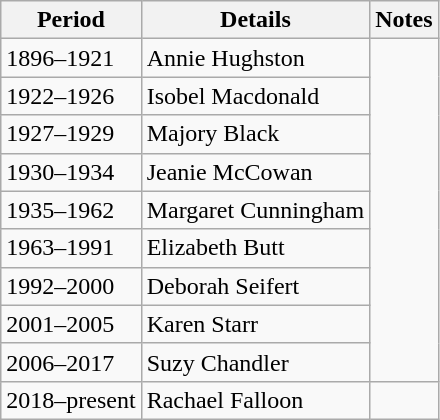<table class="wikitable">
<tr>
<th>Period</th>
<th>Details</th>
<th>Notes</th>
</tr>
<tr>
<td>1896–1921</td>
<td>Annie Hughston</td>
<td rowspan=9></td>
</tr>
<tr>
<td>1922–1926</td>
<td>Isobel Macdonald</td>
</tr>
<tr>
<td>1927–1929</td>
<td>Majory Black</td>
</tr>
<tr>
<td>1930–1934</td>
<td>Jeanie McCowan</td>
</tr>
<tr>
<td>1935–1962</td>
<td>Margaret Cunningham</td>
</tr>
<tr>
<td>1963–1991</td>
<td>Elizabeth Butt</td>
</tr>
<tr>
<td>1992–2000</td>
<td>Deborah Seifert</td>
</tr>
<tr>
<td>2001–2005</td>
<td>Karen Starr</td>
</tr>
<tr>
<td>2006–2017</td>
<td>Suzy Chandler</td>
</tr>
<tr>
<td>2018–present</td>
<td>Rachael Falloon</td>
<td></td>
</tr>
</table>
